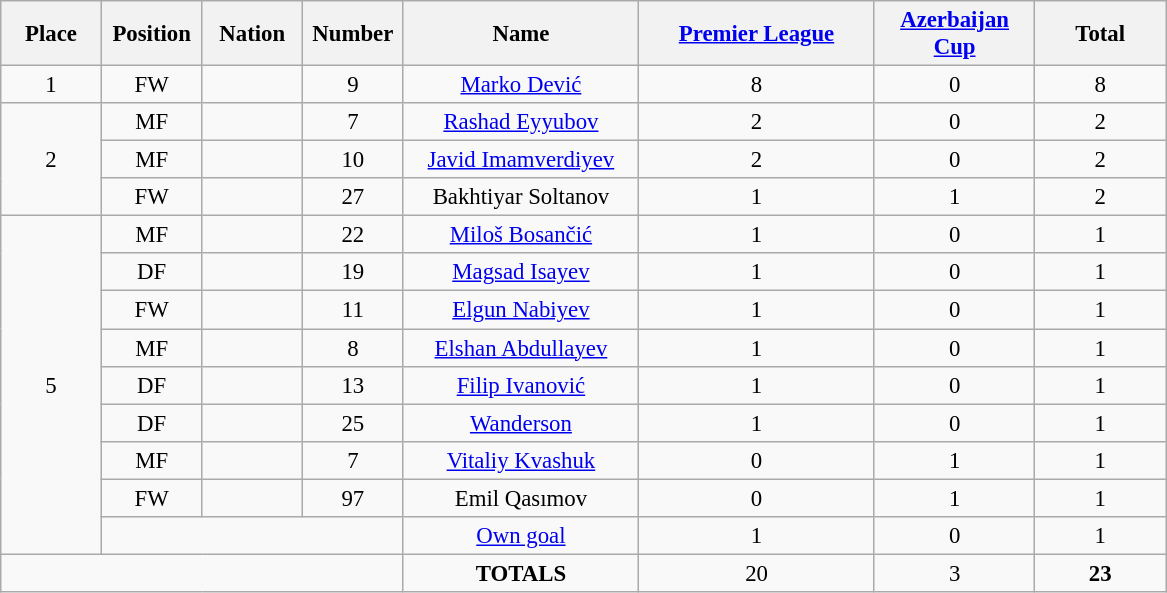<table class="wikitable" style="font-size: 95%; text-align: center;">
<tr>
<th width=60>Place</th>
<th width=60>Position</th>
<th width=60>Nation</th>
<th width=60>Number</th>
<th width=150>Name</th>
<th width=150><a href='#'>Premier League</a></th>
<th width=100><a href='#'>Azerbaijan Cup</a></th>
<th width=80>Total</th>
</tr>
<tr>
<td>1</td>
<td>FW</td>
<td></td>
<td>9</td>
<td><a href='#'>Marko Dević</a></td>
<td>8</td>
<td>0</td>
<td>8</td>
</tr>
<tr>
<td rowspan="3">2</td>
<td>MF</td>
<td></td>
<td>7</td>
<td><a href='#'>Rashad Eyyubov</a></td>
<td>2</td>
<td>0</td>
<td>2</td>
</tr>
<tr>
<td>MF</td>
<td></td>
<td>10</td>
<td><a href='#'>Javid Imamverdiyev</a></td>
<td>2</td>
<td>0</td>
<td>2</td>
</tr>
<tr>
<td>FW</td>
<td></td>
<td>27</td>
<td>Bakhtiyar Soltanov</td>
<td>1</td>
<td>1</td>
<td>2</td>
</tr>
<tr>
<td rowspan="9">5</td>
<td>MF</td>
<td></td>
<td>22</td>
<td><a href='#'>Miloš Bosančić</a></td>
<td>1</td>
<td>0</td>
<td>1</td>
</tr>
<tr>
<td>DF</td>
<td></td>
<td>19</td>
<td><a href='#'>Magsad Isayev</a></td>
<td>1</td>
<td>0</td>
<td>1</td>
</tr>
<tr>
<td>FW</td>
<td></td>
<td>11</td>
<td><a href='#'>Elgun Nabiyev</a></td>
<td>1</td>
<td>0</td>
<td>1</td>
</tr>
<tr>
<td>MF</td>
<td></td>
<td>8</td>
<td><a href='#'>Elshan Abdullayev</a></td>
<td>1</td>
<td>0</td>
<td>1</td>
</tr>
<tr>
<td>DF</td>
<td></td>
<td>13</td>
<td><a href='#'>Filip Ivanović</a></td>
<td>1</td>
<td>0</td>
<td>1</td>
</tr>
<tr>
<td>DF</td>
<td></td>
<td>25</td>
<td><a href='#'>Wanderson</a></td>
<td>1</td>
<td>0</td>
<td>1</td>
</tr>
<tr>
<td>MF</td>
<td></td>
<td>7</td>
<td><a href='#'>Vitaliy Kvashuk</a></td>
<td>0</td>
<td>1</td>
<td>1</td>
</tr>
<tr>
<td>FW</td>
<td></td>
<td>97</td>
<td>Emil Qasımov</td>
<td>0</td>
<td>1</td>
<td>1</td>
</tr>
<tr>
<td colspan="3"></td>
<td><a href='#'>Own goal</a></td>
<td>1</td>
<td>0</td>
<td>1</td>
</tr>
<tr>
<td colspan="4"></td>
<td><strong>TOTALS</strong></td>
<td>20</td>
<td>3</td>
<td><strong>23</strong></td>
</tr>
</table>
